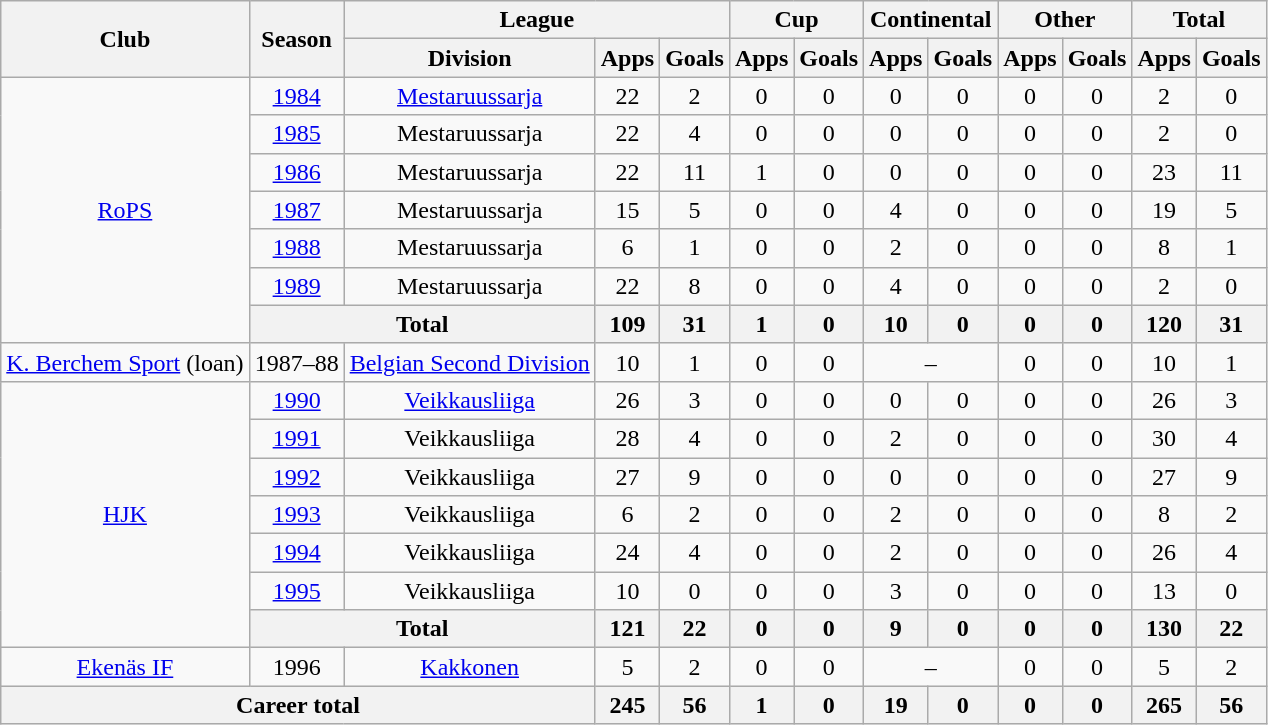<table class="wikitable" style="text-align:center">
<tr>
<th rowspan="2">Club</th>
<th rowspan="2">Season</th>
<th colspan="3">League</th>
<th colspan="2">Cup</th>
<th colspan="2">Continental</th>
<th colspan="2">Other</th>
<th colspan="2">Total</th>
</tr>
<tr>
<th>Division</th>
<th>Apps</th>
<th>Goals</th>
<th>Apps</th>
<th>Goals</th>
<th>Apps</th>
<th>Goals</th>
<th>Apps</th>
<th>Goals</th>
<th>Apps</th>
<th>Goals</th>
</tr>
<tr>
<td rowspan="7"><a href='#'>RoPS</a></td>
<td><a href='#'>1984</a></td>
<td><a href='#'>Mestaruussarja</a></td>
<td>22</td>
<td>2</td>
<td>0</td>
<td>0</td>
<td>0</td>
<td>0</td>
<td>0</td>
<td>0</td>
<td>2</td>
<td>0</td>
</tr>
<tr>
<td><a href='#'>1985</a></td>
<td>Mestaruussarja</td>
<td>22</td>
<td>4</td>
<td>0</td>
<td>0</td>
<td>0</td>
<td>0</td>
<td>0</td>
<td>0</td>
<td>2</td>
<td>0</td>
</tr>
<tr>
<td><a href='#'>1986</a></td>
<td>Mestaruussarja</td>
<td>22</td>
<td>11</td>
<td>1</td>
<td>0</td>
<td>0</td>
<td>0</td>
<td>0</td>
<td>0</td>
<td>23</td>
<td>11</td>
</tr>
<tr>
<td><a href='#'>1987</a></td>
<td>Mestaruussarja</td>
<td>15</td>
<td>5</td>
<td>0</td>
<td>0</td>
<td>4</td>
<td>0</td>
<td>0</td>
<td>0</td>
<td>19</td>
<td>5</td>
</tr>
<tr>
<td><a href='#'>1988</a></td>
<td>Mestaruussarja</td>
<td>6</td>
<td>1</td>
<td>0</td>
<td>0</td>
<td>2</td>
<td>0</td>
<td>0</td>
<td>0</td>
<td>8</td>
<td>1</td>
</tr>
<tr>
<td><a href='#'>1989</a></td>
<td>Mestaruussarja</td>
<td>22</td>
<td>8</td>
<td>0</td>
<td>0</td>
<td>4</td>
<td>0</td>
<td>0</td>
<td>0</td>
<td>2</td>
<td>0</td>
</tr>
<tr>
<th colspan="2">Total</th>
<th>109</th>
<th>31</th>
<th>1</th>
<th>0</th>
<th>10</th>
<th>0</th>
<th>0</th>
<th>0</th>
<th>120</th>
<th>31</th>
</tr>
<tr>
<td><a href='#'>K. Berchem Sport</a> (loan)</td>
<td>1987–88</td>
<td><a href='#'>Belgian Second Division</a></td>
<td>10</td>
<td>1</td>
<td>0</td>
<td>0</td>
<td colspan="2">–</td>
<td>0</td>
<td>0</td>
<td>10</td>
<td>1</td>
</tr>
<tr>
<td rowspan="7"><a href='#'>HJK</a></td>
<td><a href='#'>1990</a></td>
<td><a href='#'>Veikkausliiga</a></td>
<td>26</td>
<td>3</td>
<td>0</td>
<td>0</td>
<td>0</td>
<td>0</td>
<td>0</td>
<td>0</td>
<td>26</td>
<td>3</td>
</tr>
<tr>
<td><a href='#'>1991</a></td>
<td>Veikkausliiga</td>
<td>28</td>
<td>4</td>
<td>0</td>
<td>0</td>
<td>2</td>
<td>0</td>
<td>0</td>
<td>0</td>
<td>30</td>
<td>4</td>
</tr>
<tr>
<td><a href='#'>1992</a></td>
<td>Veikkausliiga</td>
<td>27</td>
<td>9</td>
<td>0</td>
<td>0</td>
<td>0</td>
<td>0</td>
<td>0</td>
<td>0</td>
<td>27</td>
<td>9</td>
</tr>
<tr>
<td><a href='#'>1993</a></td>
<td>Veikkausliiga</td>
<td>6</td>
<td>2</td>
<td>0</td>
<td>0</td>
<td>2</td>
<td>0</td>
<td>0</td>
<td>0</td>
<td>8</td>
<td>2</td>
</tr>
<tr>
<td><a href='#'>1994</a></td>
<td>Veikkausliiga</td>
<td>24</td>
<td>4</td>
<td>0</td>
<td>0</td>
<td>2</td>
<td>0</td>
<td>0</td>
<td>0</td>
<td>26</td>
<td>4</td>
</tr>
<tr>
<td><a href='#'>1995</a></td>
<td>Veikkausliiga</td>
<td>10</td>
<td>0</td>
<td>0</td>
<td>0</td>
<td>3</td>
<td>0</td>
<td>0</td>
<td>0</td>
<td>13</td>
<td>0</td>
</tr>
<tr>
<th colspan="2">Total</th>
<th>121</th>
<th>22</th>
<th>0</th>
<th>0</th>
<th>9</th>
<th>0</th>
<th>0</th>
<th>0</th>
<th>130</th>
<th>22</th>
</tr>
<tr>
<td><a href='#'>Ekenäs IF</a></td>
<td>1996</td>
<td><a href='#'>Kakkonen</a></td>
<td>5</td>
<td>2</td>
<td>0</td>
<td>0</td>
<td colspan="2">–</td>
<td>0</td>
<td>0</td>
<td>5</td>
<td>2</td>
</tr>
<tr>
<th colspan="3">Career total</th>
<th>245</th>
<th>56</th>
<th>1</th>
<th>0</th>
<th>19</th>
<th>0</th>
<th>0</th>
<th>0</th>
<th>265</th>
<th>56</th>
</tr>
</table>
